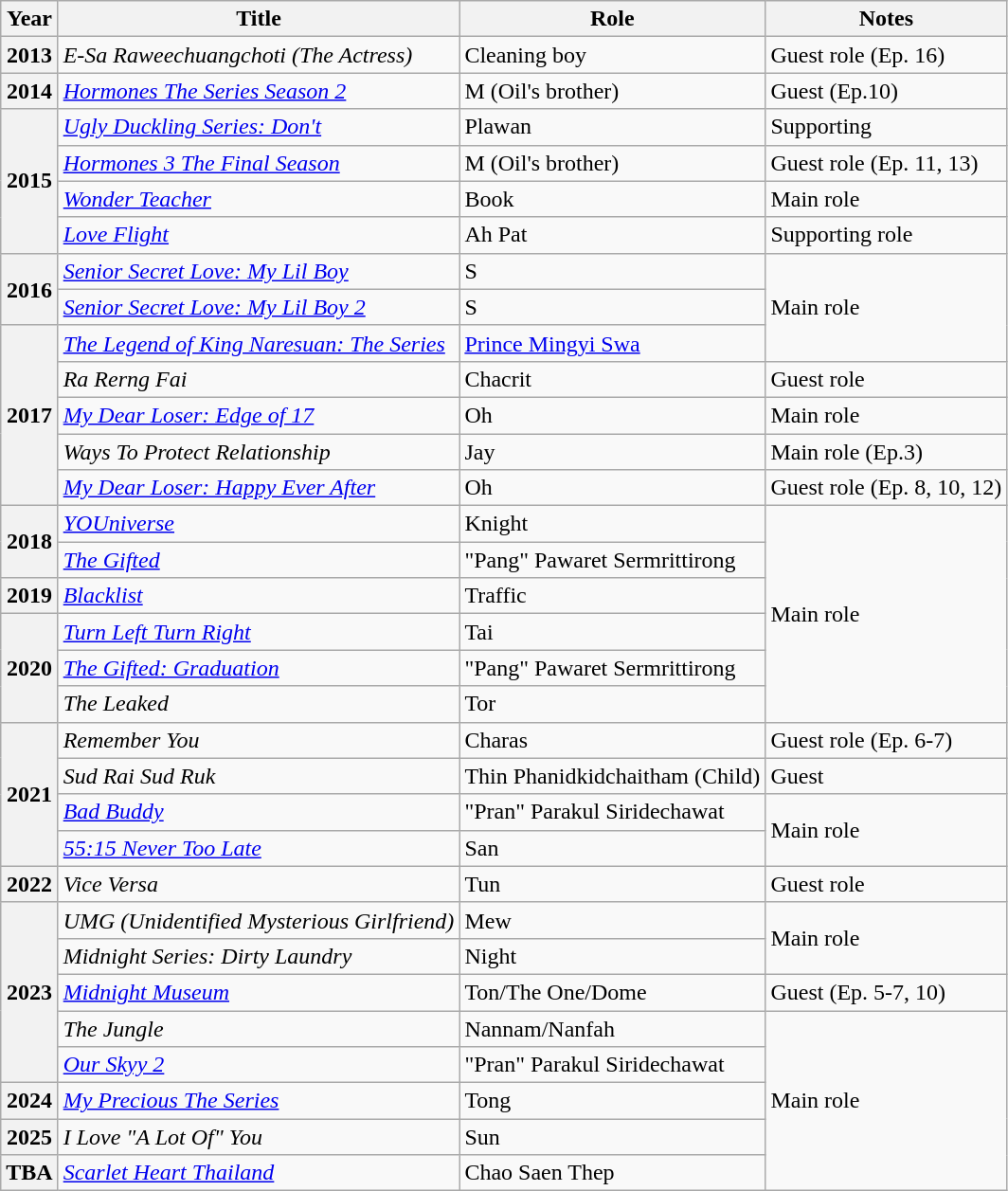<table class="wikitable plainrowheaders sortable">
<tr>
<th scope="col">Year</th>
<th scope="col">Title</th>
<th scope="col">Role</th>
<th class="unsortable">Notes</th>
</tr>
<tr>
<th rowspan="1" align="center">2013</th>
<td><em>E-Sa Raweechuangchoti (The Actress)</em></td>
<td>Cleaning boy</td>
<td>Guest role (Ep. 16)</td>
</tr>
<tr>
<th rowspan="1" align="center">2014</th>
<td><em><a href='#'>Hormones The Series Season 2</a></em></td>
<td>M (Oil's brother)</td>
<td>Guest (Ep.10)</td>
</tr>
<tr>
<th rowspan="4" align="center">2015</th>
<td><em><a href='#'>Ugly Duckling Series: Don't</a></em></td>
<td>Plawan</td>
<td>Supporting</td>
</tr>
<tr>
<td><em><a href='#'>Hormones 3 The Final Season</a></em></td>
<td>M (Oil's brother)</td>
<td>Guest role (Ep. 11, 13)</td>
</tr>
<tr>
<td><em><a href='#'>Wonder Teacher</a></em></td>
<td>Book</td>
<td>Main role</td>
</tr>
<tr>
<td><em><a href='#'>Love Flight</a></em></td>
<td>Ah Pat</td>
<td>Supporting role</td>
</tr>
<tr>
<th rowspan="2" align="center">2016</th>
<td><em><a href='#'>Senior Secret Love: My Lil Boy</a></em></td>
<td>S</td>
<td rowspan="3">Main role</td>
</tr>
<tr>
<td><em><a href='#'>Senior Secret Love: My Lil Boy 2</a></em></td>
<td>S</td>
</tr>
<tr>
<th rowspan="5" align="center">2017</th>
<td><em><a href='#'>The Legend of King Naresuan: The Series</a></em></td>
<td><a href='#'>Prince Mingyi Swa</a></td>
</tr>
<tr>
<td><em>Ra Rerng Fai</em></td>
<td>Chacrit</td>
<td>Guest role</td>
</tr>
<tr>
<td><em><a href='#'>My Dear Loser: Edge of 17</a></em></td>
<td>Oh</td>
<td>Main role</td>
</tr>
<tr>
<td><em>Ways To Protect Relationship</em></td>
<td>Jay</td>
<td>Main role (Ep.3)</td>
</tr>
<tr>
<td><em><a href='#'>My Dear Loser: Happy Ever After</a></em></td>
<td>Oh</td>
<td>Guest role (Ep. 8, 10, 12)</td>
</tr>
<tr>
<th rowspan="2" align="center">2018</th>
<td><em><a href='#'>YOUniverse</a></em></td>
<td>Knight</td>
<td rowspan="6">Main role</td>
</tr>
<tr>
<td><em><a href='#'>The Gifted</a></em></td>
<td>"Pang" Pawaret Sermrittirong</td>
</tr>
<tr>
<th rowspan="1" align="center">2019</th>
<td><em><a href='#'>Blacklist</a></em></td>
<td>Traffic</td>
</tr>
<tr>
<th rowspan="3" align="center">2020</th>
<td><em><a href='#'>Turn Left Turn Right</a></em></td>
<td>Tai</td>
</tr>
<tr>
<td><em><a href='#'>The Gifted: Graduation</a></em></td>
<td>"Pang" Pawaret Sermrittirong</td>
</tr>
<tr>
<td><em>The Leaked</em></td>
<td>Tor</td>
</tr>
<tr>
<th rowspan="4" align="center">2021</th>
<td><em>Remember You</em></td>
<td>Charas</td>
<td>Guest role (Ep. 6-7)</td>
</tr>
<tr>
<td><em>Sud Rai Sud Ruk</em></td>
<td>Thin Phanidkidchaitham (Child)</td>
<td>Guest</td>
</tr>
<tr>
<td><em><a href='#'>Bad Buddy</a></em></td>
<td>"Pran" Parakul Siridechawat</td>
<td rowspan="2">Main role</td>
</tr>
<tr>
<td><em><a href='#'>55:15 Never Too Late</a></em></td>
<td>San</td>
</tr>
<tr>
<th align="center">2022</th>
<td><em>Vice Versa</em></td>
<td>Tun</td>
<td>Guest role</td>
</tr>
<tr>
<th rowspan="5">2023</th>
<td><em>UMG (Unidentified Mysterious Girlfriend)</em></td>
<td>Mew</td>
<td rowspan="2">Main role</td>
</tr>
<tr>
<td><em>Midnight Series: Dirty Laundry</em></td>
<td>Night</td>
</tr>
<tr>
<td><em><a href='#'>Midnight Museum</a></em></td>
<td>Ton/The One/Dome</td>
<td>Guest (Ep. 5-7, 10)</td>
</tr>
<tr>
<td><em>The Jungle</em></td>
<td>Nannam/Nanfah</td>
<td rowspan="5">Main role</td>
</tr>
<tr>
<td><em><a href='#'>Our Skyy 2</a></em></td>
<td>"Pran" Parakul Siridechawat</td>
</tr>
<tr>
<th>2024</th>
<td><em><a href='#'>My Precious The Series</a></em></td>
<td>Tong</td>
</tr>
<tr>
<th>2025</th>
<td><em>I Love "A Lot Of" You</em></td>
<td>Sun</td>
</tr>
<tr>
<th>TBA</th>
<td><em><a href='#'>Scarlet Heart Thailand</a></em></td>
<td>Chao Saen Thep</td>
</tr>
</table>
